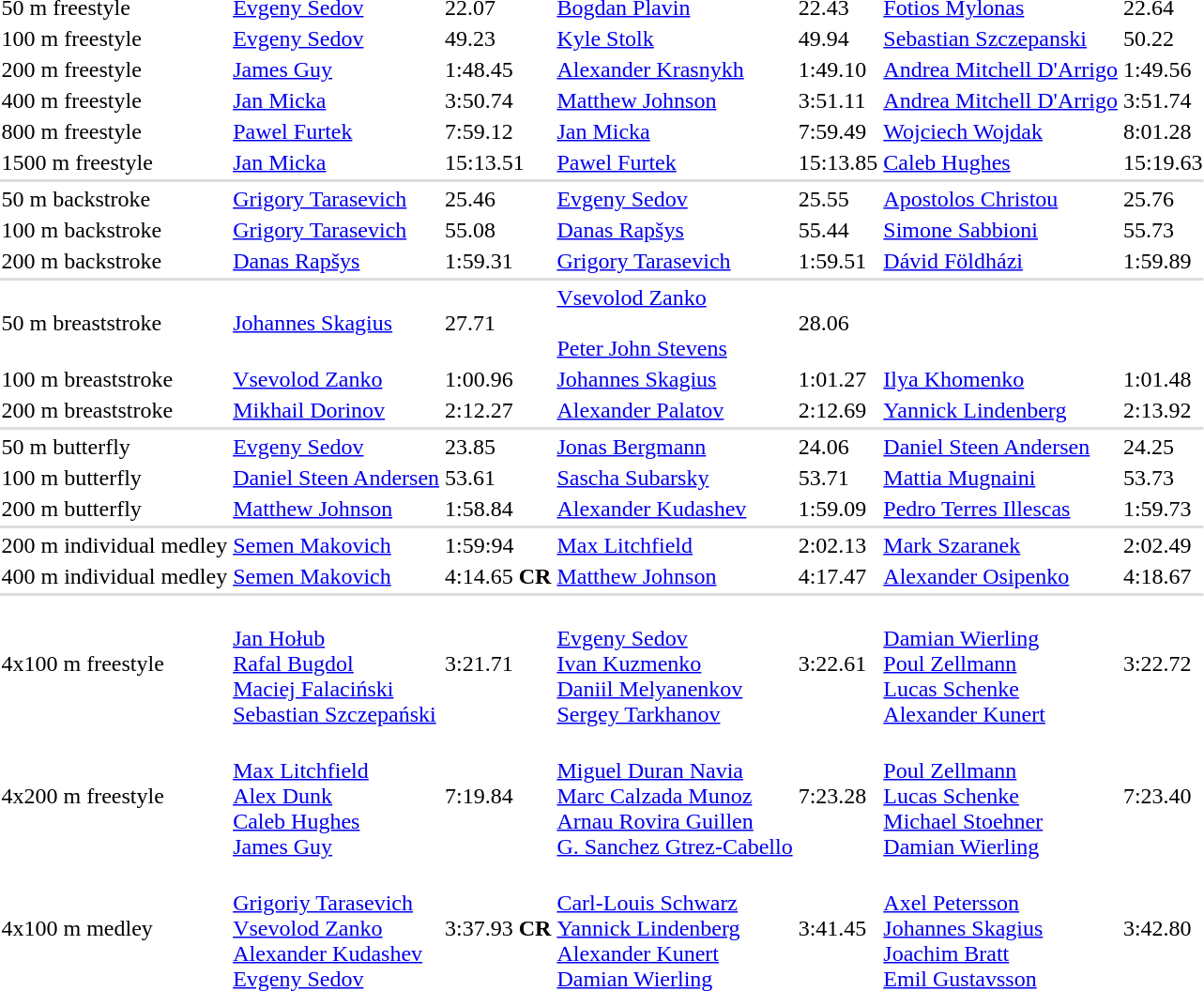<table>
<tr>
<td>50 m freestyle</td>
<td><a href='#'>Evgeny Sedov</a><br> </td>
<td>22.07</td>
<td><a href='#'>Bogdan Plavin</a><br> </td>
<td>22.43</td>
<td><a href='#'>Fotios Mylonas</a><br> </td>
<td>22.64</td>
</tr>
<tr>
<td>100 m freestyle</td>
<td><a href='#'>Evgeny Sedov</a><br> </td>
<td>49.23</td>
<td><a href='#'>Kyle Stolk</a><br> </td>
<td>49.94</td>
<td><a href='#'>Sebastian Szczepanski</a><br> </td>
<td>50.22</td>
</tr>
<tr>
<td>200 m freestyle</td>
<td><a href='#'>James Guy</a><br> </td>
<td>1:48.45</td>
<td><a href='#'>Alexander Krasnykh</a><br> </td>
<td>1:49.10</td>
<td><a href='#'>Andrea Mitchell D'Arrigo</a><br> </td>
<td>1:49.56</td>
</tr>
<tr>
<td>400 m freestyle</td>
<td><a href='#'>Jan Micka</a><br> </td>
<td>3:50.74</td>
<td><a href='#'>Matthew Johnson</a><br> </td>
<td>3:51.11</td>
<td><a href='#'>Andrea Mitchell D'Arrigo</a><br> </td>
<td>3:51.74</td>
</tr>
<tr>
<td>800 m freestyle</td>
<td><a href='#'>Pawel Furtek</a><br> </td>
<td>7:59.12</td>
<td><a href='#'>Jan Micka</a><br> </td>
<td>7:59.49</td>
<td><a href='#'>Wojciech Wojdak</a><br> </td>
<td>8:01.28</td>
</tr>
<tr>
<td>1500 m freestyle</td>
<td><a href='#'>Jan Micka</a><br> </td>
<td>15:13.51</td>
<td><a href='#'>Pawel Furtek</a><br> </td>
<td>15:13.85</td>
<td><a href='#'>Caleb Hughes</a><br> </td>
<td>15:19.63</td>
</tr>
<tr bgcolor=#DDDDDD>
<td colspan=7></td>
</tr>
<tr>
<td>50 m backstroke</td>
<td><a href='#'>Grigory Tarasevich</a><br> </td>
<td>25.46</td>
<td><a href='#'>Evgeny Sedov</a><br> </td>
<td>25.55</td>
<td><a href='#'>Apostolos Christou</a><br> </td>
<td>25.76</td>
</tr>
<tr>
<td>100 m backstroke</td>
<td><a href='#'>Grigory Tarasevich</a><br> </td>
<td>55.08</td>
<td><a href='#'>Danas Rapšys</a><br> </td>
<td>55.44</td>
<td><a href='#'>Simone Sabbioni</a><br> </td>
<td>55.73</td>
</tr>
<tr>
<td>200 m backstroke</td>
<td><a href='#'>Danas Rapšys</a> <br> </td>
<td>1:59.31</td>
<td><a href='#'>Grigory Tarasevich</a><br> </td>
<td>1:59.51</td>
<td><a href='#'>Dávid Földházi</a> <br> </td>
<td>1:59.89</td>
</tr>
<tr bgcolor=#DDDDDD>
<td colspan=7></td>
</tr>
<tr>
<td>50 m breaststroke</td>
<td><a href='#'>Johannes Skagius</a><br> </td>
<td>27.71</td>
<td><a href='#'>Vsevolod Zanko</a><br> <br> <a href='#'>Peter John Stevens</a><br> </td>
<td>28.06</td>
<td></td>
<td></td>
</tr>
<tr>
<td>100 m breaststroke</td>
<td><a href='#'>Vsevolod Zanko</a><br> </td>
<td>1:00.96</td>
<td><a href='#'>Johannes Skagius</a><br> </td>
<td>1:01.27</td>
<td><a href='#'>Ilya Khomenko</a><br> </td>
<td>1:01.48</td>
</tr>
<tr>
<td>200 m breaststroke</td>
<td><a href='#'>Mikhail Dorinov</a><br> </td>
<td>2:12.27</td>
<td><a href='#'>Alexander Palatov</a><br> </td>
<td>2:12.69</td>
<td><a href='#'>Yannick Lindenberg</a><br> </td>
<td>2:13.92</td>
</tr>
<tr bgcolor=#DDDDDD>
<td colspan=7></td>
</tr>
<tr>
<td>50 m butterfly</td>
<td><a href='#'>Evgeny Sedov</a><br> </td>
<td>23.85</td>
<td><a href='#'>Jonas Bergmann</a><br> </td>
<td>24.06</td>
<td><a href='#'>Daniel Steen Andersen</a><br> </td>
<td>24.25</td>
</tr>
<tr>
<td>100 m butterfly</td>
<td><a href='#'>Daniel Steen Andersen</a><br> </td>
<td>53.61</td>
<td><a href='#'>Sascha Subarsky</a><br> </td>
<td>53.71</td>
<td><a href='#'>Mattia Mugnaini</a><br> </td>
<td>53.73</td>
</tr>
<tr>
<td>200 m butterfly</td>
<td><a href='#'>Matthew Johnson</a><br> </td>
<td>1:58.84</td>
<td><a href='#'>Alexander Kudashev</a><br> </td>
<td>1:59.09</td>
<td><a href='#'>Pedro Terres Illescas</a><br> </td>
<td>1:59.73</td>
</tr>
<tr bgcolor=#DDDDDD>
<td colspan=7></td>
</tr>
<tr>
<td>200 m individual medley</td>
<td><a href='#'>Semen Makovich</a><br> </td>
<td>1:59:94</td>
<td><a href='#'>Max Litchfield</a><br> </td>
<td>2:02.13</td>
<td><a href='#'>Mark Szaranek</a><br> </td>
<td>2:02.49</td>
</tr>
<tr>
<td>400 m individual medley</td>
<td><a href='#'>Semen Makovich</a><br> </td>
<td>4:14.65 <strong>CR</strong></td>
<td><a href='#'>Matthew Johnson</a><br> </td>
<td>4:17.47</td>
<td><a href='#'>Alexander Osipenko</a><br> </td>
<td>4:18.67</td>
</tr>
<tr bgcolor=#DDDDDD>
<td colspan=7></td>
</tr>
<tr>
<td>4x100 m freestyle</td>
<td><br><a href='#'>Jan Hołub</a><br><a href='#'>Rafal Bugdol</a><br><a href='#'>Maciej Falaciński</a><br><a href='#'>Sebastian Szczepański</a></td>
<td>3:21.71</td>
<td><br><a href='#'>Evgeny Sedov</a><br><a href='#'>Ivan Kuzmenko</a><br><a href='#'>Daniil Melyanenkov</a><br><a href='#'>Sergey Tarkhanov</a></td>
<td>3:22.61</td>
<td><br><a href='#'>Damian Wierling</a><br><a href='#'>Poul Zellmann</a><br><a href='#'>Lucas Schenke</a><br><a href='#'>Alexander Kunert</a></td>
<td>3:22.72</td>
</tr>
<tr>
<td>4x200 m freestyle</td>
<td><br><a href='#'>Max Litchfield</a><br><a href='#'>Alex Dunk</a><br><a href='#'>Caleb Hughes</a><br><a href='#'>James Guy</a></td>
<td>7:19.84</td>
<td><br><a href='#'>Miguel Duran Navia</a><br><a href='#'>Marc Calzada Munoz</a><br><a href='#'>Arnau Rovira Guillen</a><br><a href='#'>G. Sanchez Gtrez-Cabello</a></td>
<td>7:23.28</td>
<td><br><a href='#'>Poul Zellmann</a><br><a href='#'>Lucas Schenke</a><br><a href='#'>Michael Stoehner</a><br><a href='#'>Damian Wierling</a></td>
<td>7:23.40</td>
</tr>
<tr>
<td>4x100 m medley</td>
<td><br><a href='#'>Grigoriy Tarasevich</a><br><a href='#'>Vsevolod Zanko</a><br><a href='#'>Alexander Kudashev</a><br><a href='#'>Evgeny Sedov</a></td>
<td>3:37.93 <strong>CR</strong></td>
<td><br><a href='#'>Carl-Louis Schwarz</a><br><a href='#'>Yannick Lindenberg</a><br><a href='#'>Alexander Kunert</a><br><a href='#'>Damian Wierling</a></td>
<td>3:41.45</td>
<td><br><a href='#'>Axel Petersson</a><br><a href='#'>Johannes Skagius</a><br><a href='#'>Joachim Bratt</a><br><a href='#'>Emil Gustavsson</a></td>
<td>3:42.80</td>
</tr>
</table>
